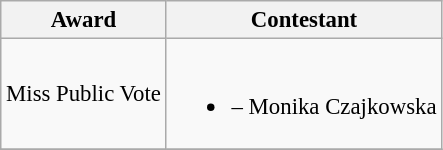<table class="wikitable unsortable" style="font-size:95%;">
<tr>
<th>Award</th>
<th>Contestant</th>
</tr>
<tr>
<td>Miss Public Vote</td>
<td><br><ul><li> – Monika Czajkowska</li></ul></td>
</tr>
<tr>
</tr>
</table>
